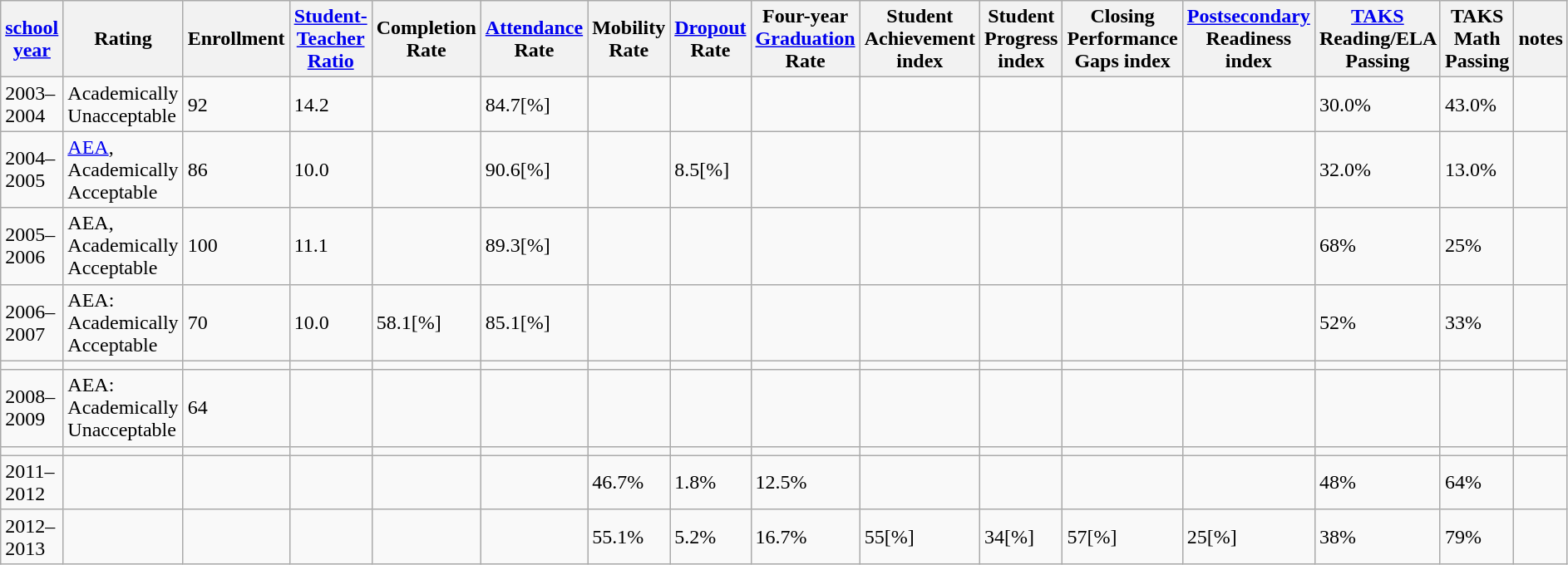<table class="wikitable">
<tr>
<th><a href='#'>school year</a></th>
<th>Rating</th>
<th>Enrollment</th>
<th><a href='#'>Student-Teacher Ratio</a></th>
<th>Completion Rate</th>
<th><a href='#'>Attendance</a> Rate</th>
<th>Mobility Rate</th>
<th><a href='#'>Dropout</a> Rate</th>
<th>Four-year <a href='#'>Graduation</a> Rate</th>
<th>Student Achievement index</th>
<th>Student Progress index</th>
<th>Closing Performance Gaps index</th>
<th><a href='#'>Postsecondary</a> Readiness index</th>
<th><a href='#'>TAKS</a> Reading/ELA Passing</th>
<th>TAKS Math Passing</th>
<th>notes</th>
</tr>
<tr>
<td>2003–2004</td>
<td>Academically Unacceptable</td>
<td>92</td>
<td>14.2</td>
<td></td>
<td>84.7[%]</td>
<td></td>
<td></td>
<td></td>
<td></td>
<td></td>
<td></td>
<td></td>
<td>30.0%</td>
<td>43.0%</td>
<td></td>
</tr>
<tr>
<td>2004–2005</td>
<td><a href='#'>AEA</a>, Academically Acceptable</td>
<td>86</td>
<td>10.0</td>
<td></td>
<td>90.6[%]</td>
<td></td>
<td>8.5[%]</td>
<td></td>
<td></td>
<td></td>
<td></td>
<td></td>
<td>32.0%</td>
<td>13.0%</td>
<td></td>
</tr>
<tr>
<td>2005–2006</td>
<td>AEA, Academically Acceptable</td>
<td>100</td>
<td>11.1</td>
<td></td>
<td>89.3[%]</td>
<td></td>
<td></td>
<td></td>
<td></td>
<td></td>
<td></td>
<td></td>
<td>68%</td>
<td>25%</td>
<td></td>
</tr>
<tr>
<td>2006–2007</td>
<td>AEA: Academically Acceptable</td>
<td>70</td>
<td>10.0</td>
<td>58.1[%]</td>
<td>85.1[%]</td>
<td></td>
<td></td>
<td></td>
<td></td>
<td></td>
<td></td>
<td></td>
<td>52%</td>
<td>33%</td>
<td></td>
</tr>
<tr>
<td></td>
<td></td>
<td></td>
<td></td>
<td></td>
<td></td>
<td></td>
<td></td>
<td></td>
<td></td>
<td></td>
<td></td>
<td></td>
<td></td>
<td></td>
<td></td>
</tr>
<tr>
<td>2008–2009</td>
<td>AEA: Academically Unacceptable</td>
<td>64</td>
<td></td>
<td></td>
<td></td>
<td></td>
<td></td>
<td></td>
<td></td>
<td></td>
<td></td>
<td></td>
<td></td>
<td></td>
<td></td>
</tr>
<tr>
<td></td>
<td></td>
<td></td>
<td></td>
<td></td>
<td></td>
<td></td>
<td></td>
<td></td>
<td></td>
<td></td>
<td></td>
<td></td>
<td></td>
<td></td>
<td></td>
</tr>
<tr>
<td>2011–2012</td>
<td></td>
<td></td>
<td></td>
<td></td>
<td></td>
<td>46.7%</td>
<td>1.8%</td>
<td>12.5%</td>
<td></td>
<td></td>
<td></td>
<td></td>
<td>48%</td>
<td>64%</td>
<td></td>
</tr>
<tr>
<td>2012–2013</td>
<td></td>
<td></td>
<td></td>
<td></td>
<td></td>
<td>55.1%</td>
<td>5.2%</td>
<td>16.7%</td>
<td>55[%]</td>
<td>34[%]</td>
<td>57[%]</td>
<td>25[%]</td>
<td>38%</td>
<td>79%</td>
<td></td>
</tr>
</table>
